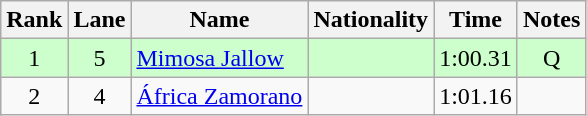<table class="wikitable sortable" style="text-align:center">
<tr>
<th>Rank</th>
<th>Lane</th>
<th>Name</th>
<th>Nationality</th>
<th>Time</th>
<th>Notes</th>
</tr>
<tr bgcolor=ccffcc>
<td>1</td>
<td>5</td>
<td align=left><a href='#'>Mimosa Jallow</a></td>
<td align=left></td>
<td>1:00.31</td>
<td>Q</td>
</tr>
<tr>
<td>2</td>
<td>4</td>
<td align=left><a href='#'>África Zamorano</a></td>
<td align=left></td>
<td>1:01.16</td>
<td></td>
</tr>
</table>
